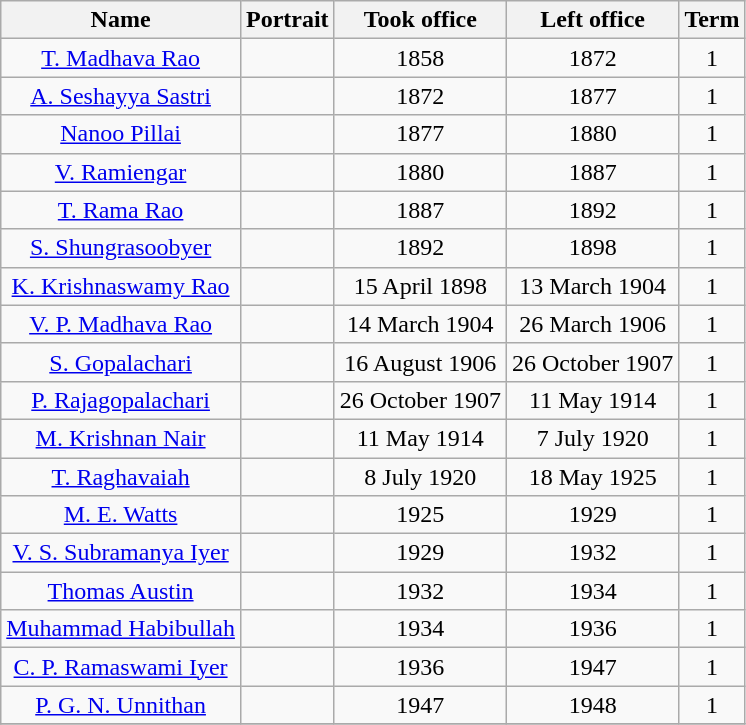<table class="wikitable" style="text-align:center">
<tr>
<th>Name</th>
<th>Portrait</th>
<th>Took office</th>
<th>Left office</th>
<th>Term</th>
</tr>
<tr>
<td><a href='#'>T. Madhava Rao</a></td>
<td></td>
<td>1858</td>
<td>1872</td>
<td>1</td>
</tr>
<tr>
<td><a href='#'>A. Seshayya Sastri</a></td>
<td></td>
<td>1872</td>
<td>1877</td>
<td>1</td>
</tr>
<tr>
<td><a href='#'>Nanoo Pillai</a></td>
<td></td>
<td>1877</td>
<td>1880</td>
<td>1</td>
</tr>
<tr>
<td><a href='#'>V. Ramiengar</a></td>
<td></td>
<td>1880</td>
<td>1887</td>
<td>1</td>
</tr>
<tr>
<td><a href='#'>T. Rama Rao</a></td>
<td></td>
<td>1887</td>
<td>1892</td>
<td>1</td>
</tr>
<tr>
<td><a href='#'>S. Shungrasoobyer</a></td>
<td></td>
<td>1892</td>
<td>1898</td>
<td>1</td>
</tr>
<tr>
<td><a href='#'>K. Krishnaswamy Rao</a></td>
<td></td>
<td>15 April 1898</td>
<td>13 March 1904</td>
<td>1</td>
</tr>
<tr>
<td><a href='#'>V. P. Madhava Rao</a></td>
<td></td>
<td>14 March 1904</td>
<td>26 March 1906</td>
<td>1</td>
</tr>
<tr>
<td><a href='#'>S. Gopalachari</a></td>
<td></td>
<td>16 August 1906</td>
<td>26 October 1907</td>
<td>1</td>
</tr>
<tr>
<td><a href='#'>P. Rajagopalachari</a></td>
<td></td>
<td>26 October 1907</td>
<td>11 May 1914</td>
<td>1</td>
</tr>
<tr>
<td><a href='#'>M. Krishnan Nair</a></td>
<td></td>
<td>11 May 1914</td>
<td>7 July 1920</td>
<td>1</td>
</tr>
<tr>
<td><a href='#'>T. Raghavaiah</a></td>
<td></td>
<td>8 July 1920</td>
<td>18 May 1925</td>
<td>1</td>
</tr>
<tr>
<td><a href='#'>M. E. Watts</a></td>
<td></td>
<td>1925</td>
<td>1929</td>
<td>1</td>
</tr>
<tr>
<td><a href='#'>V. S. Subramanya Iyer</a></td>
<td></td>
<td>1929</td>
<td>1932</td>
<td>1</td>
</tr>
<tr>
<td><a href='#'>Thomas Austin</a></td>
<td></td>
<td>1932</td>
<td>1934</td>
<td>1</td>
</tr>
<tr>
<td><a href='#'>Muhammad Habibullah</a></td>
<td></td>
<td>1934</td>
<td>1936</td>
<td>1</td>
</tr>
<tr>
<td><a href='#'>C. P. Ramaswami Iyer</a></td>
<td></td>
<td>1936</td>
<td>1947</td>
<td>1</td>
</tr>
<tr>
<td><a href='#'>P. G. N. Unnithan</a></td>
<td></td>
<td>1947</td>
<td>1948</td>
<td>1</td>
</tr>
<tr>
</tr>
</table>
